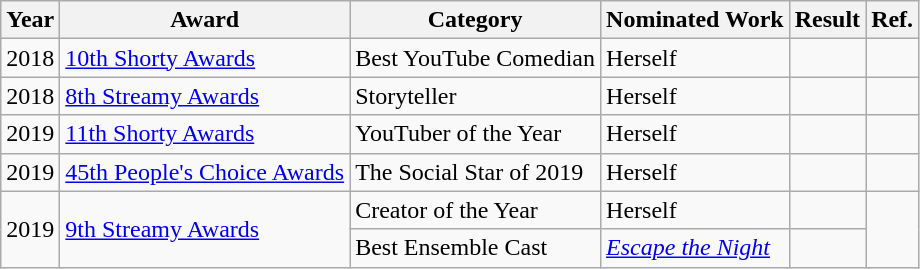<table class="wikitable sortable">
<tr>
<th>Year</th>
<th>Award</th>
<th>Category</th>
<th>Nominated Work</th>
<th>Result</th>
<th>Ref.</th>
</tr>
<tr>
<td>2018</td>
<td><a href='#'>10th Shorty Awards</a></td>
<td>Best YouTube Comedian</td>
<td>Herself</td>
<td></td>
<td align="center"></td>
</tr>
<tr>
<td>2018</td>
<td><a href='#'>8th Streamy Awards</a></td>
<td>Storyteller</td>
<td>Herself</td>
<td></td>
<td align="center"></td>
</tr>
<tr>
<td>2019</td>
<td><a href='#'>11th Shorty Awards</a></td>
<td>YouTuber of the Year</td>
<td>Herself</td>
<td></td>
<td align="center"></td>
</tr>
<tr>
<td>2019</td>
<td><a href='#'>45th People's Choice Awards</a></td>
<td>The Social Star of 2019</td>
<td>Herself</td>
<td></td>
<td align="center"></td>
</tr>
<tr>
<td rowspan="2">2019</td>
<td rowspan="2"><a href='#'>9th Streamy Awards</a></td>
<td>Creator of the Year</td>
<td>Herself</td>
<td></td>
<td rowspan="2" align="center"></td>
</tr>
<tr>
<td>Best Ensemble Cast</td>
<td><em><a href='#'>Escape the Night</a></em></td>
<td></td>
</tr>
</table>
